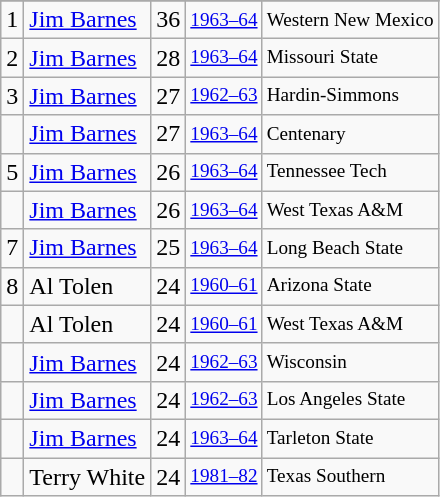<table class="wikitable">
<tr>
</tr>
<tr>
<td>1</td>
<td><a href='#'>Jim Barnes</a></td>
<td>36</td>
<td style="font-size:80%;"><a href='#'>1963–64</a></td>
<td style="font-size:80%;">Western New Mexico</td>
</tr>
<tr>
<td>2</td>
<td><a href='#'>Jim Barnes</a></td>
<td>28</td>
<td style="font-size:80%;"><a href='#'>1963–64</a></td>
<td style="font-size:80%;">Missouri State</td>
</tr>
<tr>
<td>3</td>
<td><a href='#'>Jim Barnes</a></td>
<td>27</td>
<td style="font-size:80%;"><a href='#'>1962–63</a></td>
<td style="font-size:80%;">Hardin-Simmons</td>
</tr>
<tr>
<td></td>
<td><a href='#'>Jim Barnes</a></td>
<td>27</td>
<td style="font-size:80%;"><a href='#'>1963–64</a></td>
<td style="font-size:80%;">Centenary</td>
</tr>
<tr>
<td>5</td>
<td><a href='#'>Jim Barnes</a></td>
<td>26</td>
<td style="font-size:80%;"><a href='#'>1963–64</a></td>
<td style="font-size:80%;">Tennessee Tech</td>
</tr>
<tr>
<td></td>
<td><a href='#'>Jim Barnes</a></td>
<td>26</td>
<td style="font-size:80%;"><a href='#'>1963–64</a></td>
<td style="font-size:80%;">West Texas A&M</td>
</tr>
<tr>
<td>7</td>
<td><a href='#'>Jim Barnes</a></td>
<td>25</td>
<td style="font-size:80%;"><a href='#'>1963–64</a></td>
<td style="font-size:80%;">Long Beach State</td>
</tr>
<tr>
<td>8</td>
<td>Al Tolen</td>
<td>24</td>
<td style="font-size:80%;"><a href='#'>1960–61</a></td>
<td style="font-size:80%;">Arizona State</td>
</tr>
<tr>
<td></td>
<td>Al Tolen</td>
<td>24</td>
<td style="font-size:80%;"><a href='#'>1960–61</a></td>
<td style="font-size:80%;">West Texas A&M</td>
</tr>
<tr>
<td></td>
<td><a href='#'>Jim Barnes</a></td>
<td>24</td>
<td style="font-size:80%;"><a href='#'>1962–63</a></td>
<td style="font-size:80%;">Wisconsin</td>
</tr>
<tr>
<td></td>
<td><a href='#'>Jim Barnes</a></td>
<td>24</td>
<td style="font-size:80%;"><a href='#'>1962–63</a></td>
<td style="font-size:80%;">Los Angeles State</td>
</tr>
<tr>
<td></td>
<td><a href='#'>Jim Barnes</a></td>
<td>24</td>
<td style="font-size:80%;"><a href='#'>1963–64</a></td>
<td style="font-size:80%;">Tarleton State</td>
</tr>
<tr>
<td></td>
<td>Terry White</td>
<td>24</td>
<td style="font-size:80%;"><a href='#'>1981–82</a></td>
<td style="font-size:80%;">Texas Southern</td>
</tr>
</table>
